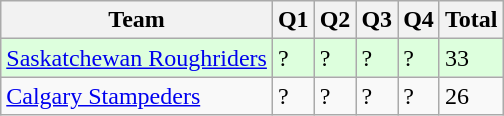<table class="wikitable">
<tr>
<th>Team</th>
<th>Q1</th>
<th>Q2</th>
<th>Q3</th>
<th>Q4</th>
<th>Total</th>
</tr>
<tr style="background-color:#ddffdd">
<td><a href='#'>Saskatchewan Roughriders</a></td>
<td>?</td>
<td>?</td>
<td>?</td>
<td>?</td>
<td>33</td>
</tr>
<tr>
<td><a href='#'>Calgary Stampeders</a></td>
<td>?</td>
<td>?</td>
<td>?</td>
<td>?</td>
<td>26</td>
</tr>
</table>
